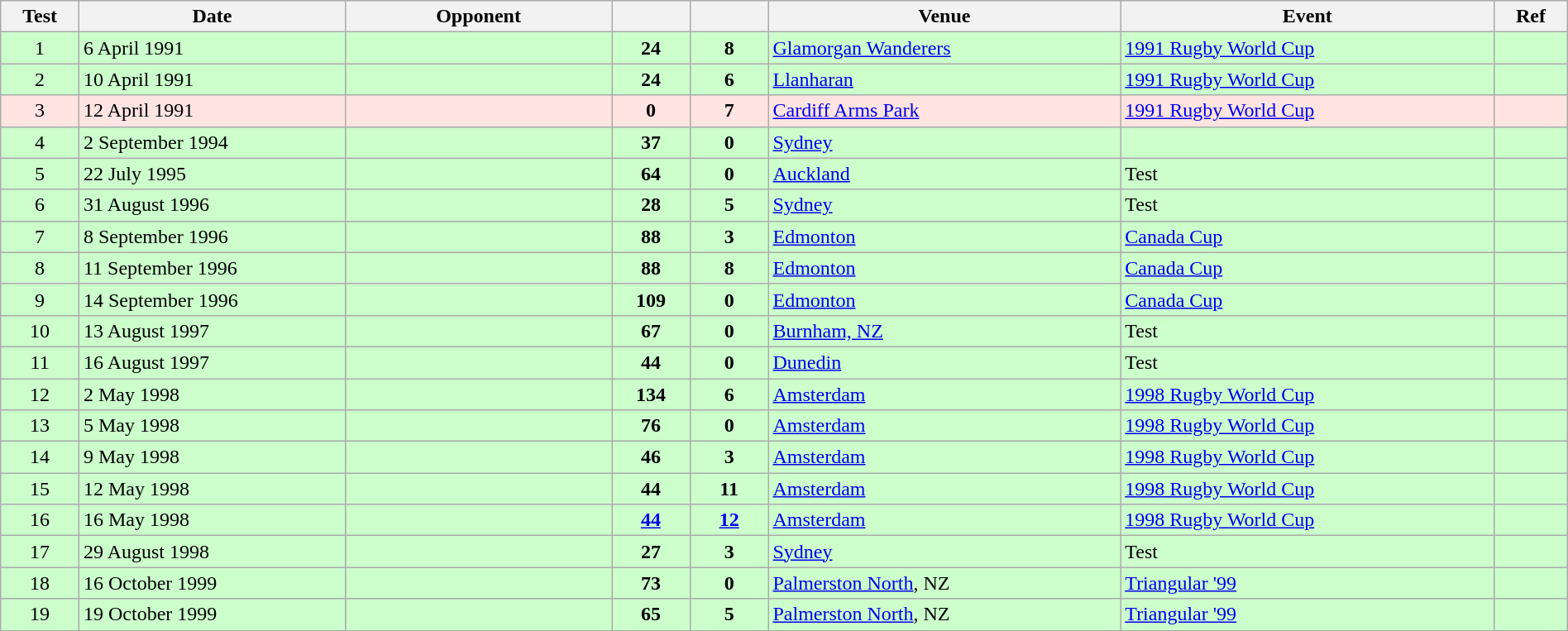<table class="wikitable sortable" style="width:100%">
<tr>
<th style="width:5%">Test</th>
<th style="width:17%">Date</th>
<th style="width:17%">Opponent</th>
<th style="width:5%"></th>
<th style="width:5%"></th>
<th>Venue</th>
<th>Event</th>
<th>Ref</th>
</tr>
<tr bgcolor=#ccffcc>
<td align=center>1</td>
<td>6 April 1991</td>
<td></td>
<td align="center"><strong>24</strong></td>
<td align="center"><strong>8</strong></td>
<td><a href='#'>Glamorgan Wanderers</a></td>
<td><a href='#'>1991 Rugby World Cup</a></td>
<td></td>
</tr>
<tr bgcolor=#ccffcc>
<td align=center>2</td>
<td>10 April 1991</td>
<td></td>
<td align="center"><strong>24</strong></td>
<td align="center"><strong>6</strong></td>
<td><a href='#'>Llanharan</a></td>
<td><a href='#'>1991 Rugby World Cup</a></td>
<td></td>
</tr>
<tr bgcolor="FFE4E1">
<td align=center>3</td>
<td>12 April 1991</td>
<td></td>
<td align="center"><strong>0</strong></td>
<td align="center"><strong>7</strong></td>
<td><a href='#'>Cardiff Arms Park</a></td>
<td><a href='#'>1991 Rugby World Cup</a></td>
<td></td>
</tr>
<tr bgcolor=#ccffcc>
<td align=center>4</td>
<td>2 September 1994</td>
<td></td>
<td align="center"><strong>37</strong></td>
<td align="center"><strong>0</strong></td>
<td><a href='#'>Sydney</a></td>
<td></td>
<td></td>
</tr>
<tr bgcolor=#ccffcc>
<td align=center>5</td>
<td>22 July 1995</td>
<td></td>
<td align="center"><strong>64</strong></td>
<td align="center"><strong>0</strong></td>
<td><a href='#'>Auckland</a></td>
<td>Test</td>
<td></td>
</tr>
<tr bgcolor=#ccffcc>
<td align=center>6</td>
<td>31 August 1996</td>
<td></td>
<td align="center"><strong>28</strong></td>
<td align="center"><strong>5</strong></td>
<td><a href='#'>Sydney</a></td>
<td>Test</td>
<td></td>
</tr>
<tr bgcolor=#ccffcc>
<td align=center>7</td>
<td>8 September 1996</td>
<td></td>
<td align="center"><strong>88</strong></td>
<td align="center"><strong>3</strong></td>
<td><a href='#'>Edmonton</a></td>
<td><a href='#'>Canada Cup</a></td>
<td></td>
</tr>
<tr bgcolor=#ccffcc>
<td align=center>8</td>
<td>11 September 1996</td>
<td></td>
<td align="center"><strong>88</strong></td>
<td align="center"><strong>8</strong></td>
<td><a href='#'>Edmonton</a></td>
<td><a href='#'>Canada Cup</a></td>
<td></td>
</tr>
<tr bgcolor=#ccffcc>
<td align=center>9</td>
<td>14 September 1996</td>
<td></td>
<td align="center"><strong>109</strong></td>
<td align="center"><strong>0</strong></td>
<td><a href='#'>Edmonton</a></td>
<td><a href='#'>Canada Cup</a></td>
<td></td>
</tr>
<tr bgcolor=#ccffcc>
<td align=center>10</td>
<td>13 August 1997</td>
<td></td>
<td align="center"><strong>67</strong></td>
<td align="center"><strong>0</strong></td>
<td><a href='#'>Burnham, NZ</a></td>
<td>Test</td>
<td></td>
</tr>
<tr bgcolor=#ccffcc>
<td align=center>11</td>
<td>16 August 1997</td>
<td></td>
<td align="center"><strong>44</strong></td>
<td align="center"><strong>0</strong></td>
<td><a href='#'>Dunedin</a></td>
<td>Test</td>
<td></td>
</tr>
<tr bgcolor=#ccffcc>
<td align=center>12</td>
<td>2 May 1998</td>
<td></td>
<td align="center"><strong>134</strong></td>
<td align="center"><strong>6</strong></td>
<td><a href='#'>Amsterdam</a></td>
<td><a href='#'>1998 Rugby World Cup</a></td>
<td></td>
</tr>
<tr bgcolor=#ccffcc>
<td align=center>13</td>
<td>5 May 1998</td>
<td></td>
<td align="center"><strong>76</strong></td>
<td align="center"><strong>0</strong></td>
<td><a href='#'>Amsterdam</a></td>
<td><a href='#'>1998 Rugby World Cup</a></td>
<td></td>
</tr>
<tr bgcolor=#ccffcc>
<td align=center>14</td>
<td>9 May 1998</td>
<td></td>
<td align="center"><strong>46</strong></td>
<td align="center"><strong>3</strong></td>
<td><a href='#'>Amsterdam</a></td>
<td><a href='#'>1998 Rugby World Cup</a></td>
<td></td>
</tr>
<tr bgcolor=#ccffcc>
<td align=center>15</td>
<td>12 May 1998</td>
<td></td>
<td align="center"><strong>44</strong></td>
<td align="center"><strong>11</strong></td>
<td><a href='#'>Amsterdam</a></td>
<td><a href='#'>1998 Rugby World Cup</a></td>
<td></td>
</tr>
<tr bgcolor=#ccffcc>
<td align=center>16</td>
<td>16 May 1998</td>
<td></td>
<td align="center"><strong><a href='#'>44</a></strong></td>
<td align="center"><strong><a href='#'>12</a></strong></td>
<td><a href='#'>Amsterdam</a></td>
<td><a href='#'>1998 Rugby World Cup</a></td>
<td></td>
</tr>
<tr bgcolor=#ccffcc>
<td align=center>17</td>
<td>29 August 1998</td>
<td></td>
<td align="center"><strong>27</strong></td>
<td align="center"><strong>3</strong></td>
<td><a href='#'>Sydney</a></td>
<td>Test</td>
<td></td>
</tr>
<tr bgcolor=#ccffcc>
<td align=center>18</td>
<td>16 October 1999</td>
<td></td>
<td align="center"><strong>73</strong></td>
<td align="center"><strong>0</strong></td>
<td><a href='#'>Palmerston North</a>, NZ</td>
<td><a href='#'>Triangular '99</a></td>
<td></td>
</tr>
<tr bgcolor=#ccffcc>
<td align=center>19</td>
<td>19 October 1999</td>
<td></td>
<td align="center"><strong>65</strong></td>
<td align="center"><strong>5</strong></td>
<td><a href='#'>Palmerston North</a>, NZ</td>
<td><a href='#'>Triangular '99</a></td>
<td></td>
</tr>
</table>
